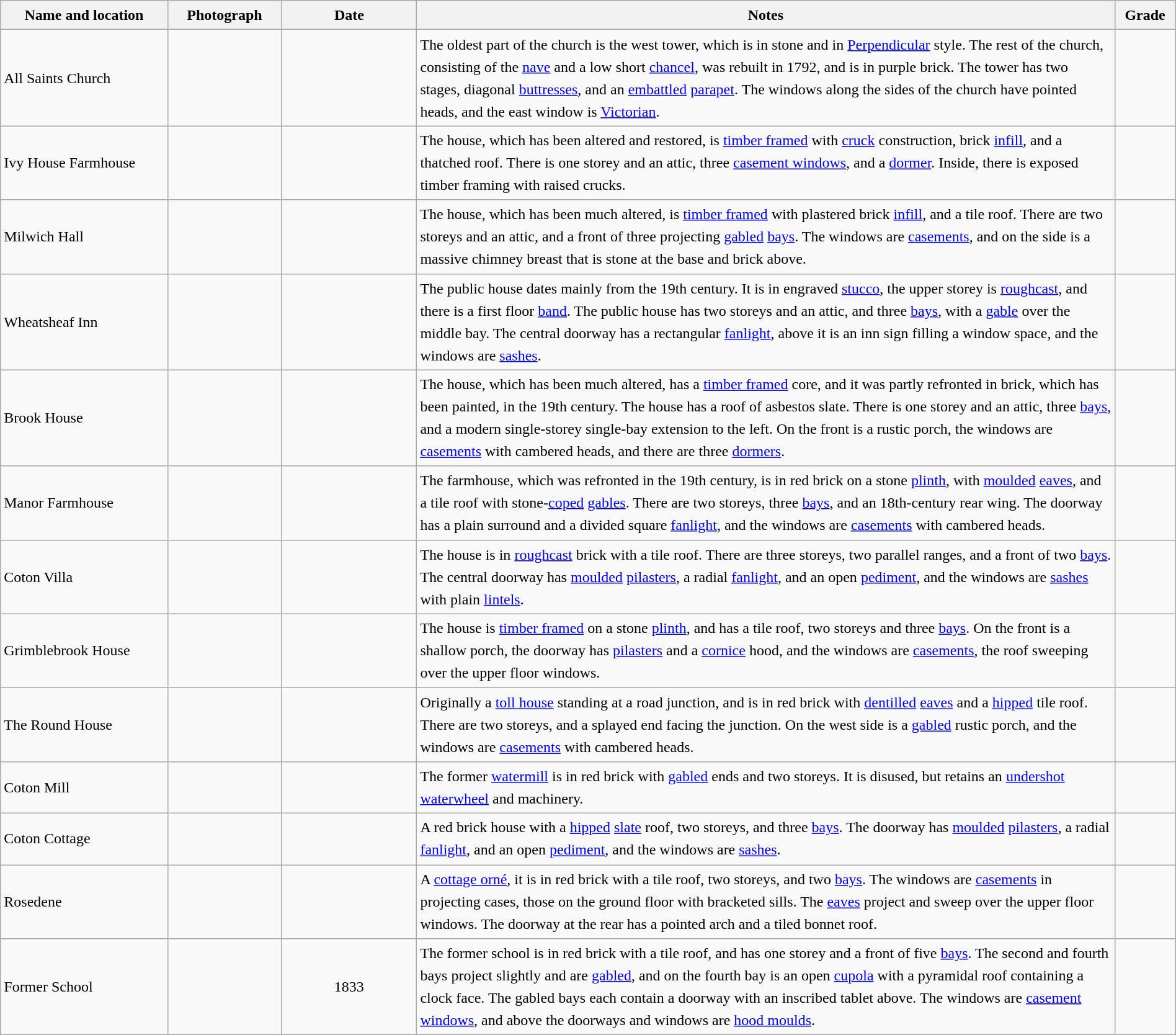<table class="wikitable sortable plainrowheaders" style="width:100%; border:0; text-align:left; line-height:150%;">
<tr>
<th scope="col"  style="width:150px">Name and location</th>
<th scope="col"  style="width:100px" class="unsortable">Photograph</th>
<th scope="col"  style="width:120px">Date</th>
<th scope="col"  style="width:650px" class="unsortable">Notes</th>
<th scope="col"  style="width:50px">Grade</th>
</tr>
<tr>
<td>All Saints Church<br><small></small></td>
<td></td>
<td align="center"></td>
<td>The oldest part of the church is the west tower, which is in stone and in <a href='#'>Perpendicular</a> style.  The rest of the church, consisting of the <a href='#'>nave</a> and a low short <a href='#'>chancel</a>, was rebuilt in 1792, and is in purple brick.  The tower has two stages, diagonal <a href='#'>buttresses</a>, and an <a href='#'>embattled</a> <a href='#'>parapet</a>.  The windows along the sides of the church have pointed heads, and the east window is <a href='#'>Victorian</a>.</td>
<td align="center" ></td>
</tr>
<tr>
<td>Ivy House Farmhouse<br><small></small></td>
<td></td>
<td align="center"></td>
<td>The house, which has been altered and restored, is <a href='#'>timber framed</a> with <a href='#'>cruck</a> construction, brick <a href='#'>infill</a>, and a thatched roof.  There is one storey and an attic, three <a href='#'>casement windows</a>, and a <a href='#'>dormer</a>.  Inside, there is exposed timber framing with raised crucks.</td>
<td align="center" ></td>
</tr>
<tr>
<td>Milwich Hall<br><small></small></td>
<td></td>
<td align="center"></td>
<td>The house, which has been much altered, is <a href='#'>timber framed</a> with plastered brick <a href='#'>infill</a>, and a tile roof.  There are two storeys and an attic, and a front of three projecting <a href='#'>gabled</a> <a href='#'>bays</a>.  The windows are <a href='#'>casements</a>, and on the side is a massive chimney breast that is stone at the base and brick above.</td>
<td align="center" ></td>
</tr>
<tr>
<td>Wheatsheaf Inn<br><small></small></td>
<td></td>
<td align="center"></td>
<td>The public house dates mainly from the 19th century.  It is in engraved <a href='#'>stucco</a>, the upper storey is <a href='#'>roughcast</a>, and there is a first floor <a href='#'>band</a>.  The public house has two storeys and an attic, and three <a href='#'>bays</a>, with a <a href='#'>gable</a> over the middle bay.  The central doorway has a rectangular <a href='#'>fanlight</a>, above it is an inn sign filling a window space, and the windows are <a href='#'>sashes</a>.</td>
<td align="center" ></td>
</tr>
<tr>
<td>Brook House<br><small></small></td>
<td></td>
<td align="center"></td>
<td>The house, which has been much altered, has a <a href='#'>timber framed</a> core, and it was partly refronted in brick, which has been painted, in the 19th century.  The house has a roof of asbestos slate.  There is one storey and an attic, three <a href='#'>bays</a>, and a modern single-storey single-bay extension to the left.  On the front is a rustic porch, the windows are <a href='#'>casements</a> with cambered heads, and there are three <a href='#'>dormers</a>.</td>
<td align="center" ></td>
</tr>
<tr>
<td>Manor Farmhouse<br><small></small></td>
<td></td>
<td align="center"></td>
<td>The farmhouse, which was refronted in the 19th century, is in red brick on a stone <a href='#'>plinth</a>, with <a href='#'>moulded</a> <a href='#'>eaves</a>, and a tile roof with stone-<a href='#'>coped</a> <a href='#'>gables</a>.  There are two storeys, three <a href='#'>bays</a>, and an 18th-century rear wing.  The doorway has a plain surround and a divided square <a href='#'>fanlight</a>, and the windows are <a href='#'>casements</a> with cambered heads.</td>
<td align="center" ></td>
</tr>
<tr>
<td>Coton Villa<br><small></small></td>
<td></td>
<td align="center"></td>
<td>The house is in <a href='#'>roughcast</a> brick with a tile roof.  There are three storeys, two parallel ranges, and a front of two <a href='#'>bays</a>.  The central doorway has <a href='#'>moulded</a> <a href='#'>pilasters</a>, a radial <a href='#'>fanlight</a>, and an open <a href='#'>pediment</a>, and the windows are <a href='#'>sashes</a> with plain <a href='#'>lintels</a>.</td>
<td align="center" ></td>
</tr>
<tr>
<td>Grimblebrook House<br><small></small></td>
<td></td>
<td align="center"></td>
<td>The house is <a href='#'>timber framed</a> on a stone <a href='#'>plinth</a>, and has a tile roof, two storeys and three <a href='#'>bays</a>.  On the front is a shallow porch, the doorway has <a href='#'>pilasters</a> and a <a href='#'>cornice</a> hood, and the windows are <a href='#'>casements</a>, the roof sweeping over the upper floor windows.</td>
<td align="center" ></td>
</tr>
<tr>
<td>The Round House<br><small></small></td>
<td></td>
<td align="center"></td>
<td>Originally a <a href='#'>toll house</a> standing at a road junction, and is in red brick with <a href='#'>dentilled</a> <a href='#'>eaves</a> and a <a href='#'>hipped</a> tile roof.  There are two storeys, and a splayed end facing the junction.  On the west side is a <a href='#'>gabled</a> rustic porch, and the windows are <a href='#'>casements</a> with cambered heads.</td>
<td align="center" ></td>
</tr>
<tr>
<td>Coton Mill<br><small></small></td>
<td></td>
<td align="center"></td>
<td>The former <a href='#'>watermill</a> is in red brick with <a href='#'>gabled</a> ends and two storeys.  It is disused, but retains an <a href='#'>undershot waterwheel</a> and machinery.</td>
<td align="center" ></td>
</tr>
<tr>
<td>Coton Cottage<br><small></small></td>
<td></td>
<td align="center"></td>
<td>A red brick house with a <a href='#'>hipped</a> <a href='#'>slate</a> roof, two storeys, and three <a href='#'>bays</a>.  The doorway has <a href='#'>moulded</a> <a href='#'>pilasters</a>, a radial <a href='#'>fanlight</a>, and an open <a href='#'>pediment</a>, and the windows are <a href='#'>sashes</a>.</td>
<td align="center" ></td>
</tr>
<tr>
<td>Rosedene<br><small></small></td>
<td></td>
<td align="center"></td>
<td>A <a href='#'>cottage orné</a>, it is in red brick with a tile roof, two storeys, and two <a href='#'>bays</a>.  The windows are <a href='#'>casements</a> in projecting cases, those on the ground floor with bracketed sills.  The <a href='#'>eaves</a> project and sweep over the upper floor windows.  The doorway at the rear has a pointed arch and a tiled bonnet roof.</td>
<td align="center" ></td>
</tr>
<tr>
<td>Former School<br><small></small></td>
<td></td>
<td align="center">1833</td>
<td>The former school is in red brick with a tile roof, and has one storey and a front of five <a href='#'>bays</a>.  The second and fourth bays project slightly and are <a href='#'>gabled</a>, and on the fourth bay is an open <a href='#'>cupola</a> with a pyramidal roof containing a clock face.  The gabled bays each contain a doorway with an inscribed tablet above.  The windows are <a href='#'>casement windows</a>, and above the doorways and windows are <a href='#'>hood moulds</a>.</td>
<td align="center" ></td>
</tr>
<tr>
</tr>
</table>
